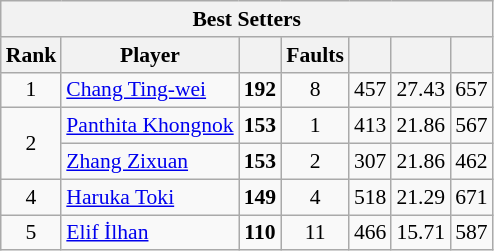<table class="wikitable sortable" style="font-size:90%; text-align:center">
<tr>
<th colspan=7>Best Setters</th>
</tr>
<tr>
<th class="unsortable">Rank</th>
<th class="unsortable">Player</th>
<th></th>
<th>Faults</th>
<th></th>
<th></th>
<th></th>
</tr>
<tr>
<td>1</td>
<td align=left> <a href='#'>Chang Ting-wei</a></td>
<td><strong>192</strong></td>
<td>8</td>
<td>457</td>
<td>27.43</td>
<td>657</td>
</tr>
<tr>
<td rowspan=2>2</td>
<td align=left> <a href='#'>Panthita Khongnok</a></td>
<td><strong>153</strong></td>
<td>1</td>
<td>413</td>
<td>21.86</td>
<td>567</td>
</tr>
<tr>
<td align=left> <a href='#'>Zhang Zixuan</a></td>
<td><strong>153</strong></td>
<td>2</td>
<td>307</td>
<td>21.86</td>
<td>462</td>
</tr>
<tr>
<td>4</td>
<td align=left> <a href='#'>Haruka Toki</a></td>
<td><strong>149</strong></td>
<td>4</td>
<td>518</td>
<td>21.29</td>
<td>671</td>
</tr>
<tr>
<td>5</td>
<td align=left> <a href='#'>Elif İlhan</a></td>
<td><strong>110</strong></td>
<td>11</td>
<td>466</td>
<td>15.71</td>
<td>587</td>
</tr>
</table>
